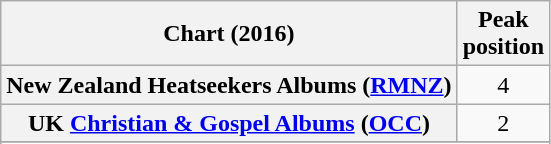<table class="wikitable sortable plainrowheaders" style="text-align:center">
<tr>
<th scope="col">Chart (2016)</th>
<th scope="col">Peak<br> position</th>
</tr>
<tr>
<th scope="row">New Zealand Heatseekers Albums (<a href='#'>RMNZ</a>)</th>
<td>4</td>
</tr>
<tr>
<th scope="row">UK <a href='#'>Christian & Gospel Albums</a> (<a href='#'>OCC</a>)</th>
<td>2</td>
</tr>
<tr>
</tr>
<tr>
</tr>
<tr>
</tr>
<tr>
</tr>
</table>
